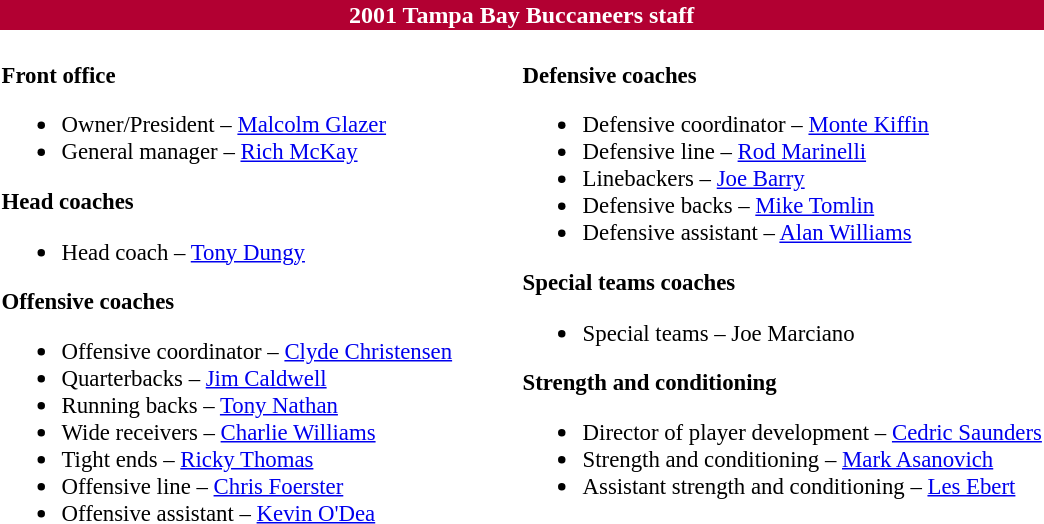<table class="toccolours" style="text-align: left;">
<tr>
<th colspan="7" style="background-color: #B20032; color: #FFFFFF; text-align: center;">2001 Tampa Bay Buccaneers staff</th>
</tr>
<tr>
<td style="font-size: 95%;" valign="top"><br><strong>Front office</strong><ul><li>Owner/President – <a href='#'>Malcolm Glazer</a></li><li>General manager – <a href='#'>Rich McKay</a></li></ul><strong>Head coaches</strong><ul><li>Head coach – <a href='#'>Tony Dungy</a></li></ul><strong>Offensive coaches</strong><ul><li>Offensive coordinator – <a href='#'>Clyde Christensen</a></li><li>Quarterbacks – <a href='#'>Jim Caldwell</a></li><li>Running backs – <a href='#'>Tony Nathan</a></li><li>Wide receivers – <a href='#'>Charlie Williams</a></li><li>Tight ends – <a href='#'>Ricky Thomas</a></li><li>Offensive line – <a href='#'>Chris Foerster</a></li><li>Offensive assistant – <a href='#'>Kevin O'Dea</a></li></ul></td>
<td width="35"> </td>
<td valign="top"></td>
<td style="font-size: 95%;" valign="top"><br><strong>Defensive coaches</strong><ul><li>Defensive coordinator – <a href='#'>Monte Kiffin</a></li><li>Defensive line – <a href='#'>Rod Marinelli</a></li><li>Linebackers – <a href='#'>Joe Barry</a></li><li>Defensive backs – <a href='#'>Mike Tomlin</a></li><li>Defensive assistant – <a href='#'>Alan Williams</a></li></ul><strong>Special teams coaches</strong><ul><li>Special teams – Joe Marciano</li></ul><strong>Strength and conditioning</strong><ul><li>Director of player development – <a href='#'>Cedric Saunders</a></li><li>Strength and conditioning – <a href='#'>Mark Asanovich</a></li><li>Assistant strength and conditioning – <a href='#'>Les Ebert</a></li></ul></td>
</tr>
</table>
